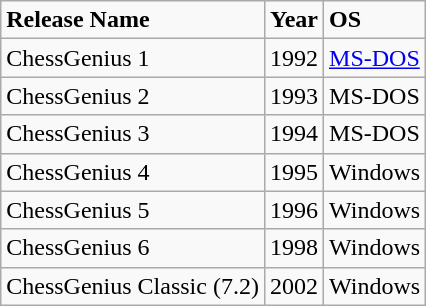<table class="wikitable" style="text-align:left">
<tr>
<td><strong>Release Name</strong></td>
<td><strong>Year</strong></td>
<td><strong>OS</strong></td>
</tr>
<tr>
<td>ChessGenius 1</td>
<td>1992</td>
<td><a href='#'>MS-DOS</a></td>
</tr>
<tr>
<td>ChessGenius 2</td>
<td>1993</td>
<td>MS-DOS</td>
</tr>
<tr>
<td>ChessGenius 3</td>
<td>1994</td>
<td>MS-DOS</td>
</tr>
<tr>
<td>ChessGenius 4</td>
<td>1995</td>
<td>Windows</td>
</tr>
<tr>
<td>ChessGenius 5</td>
<td>1996</td>
<td>Windows</td>
</tr>
<tr>
<td>ChessGenius 6</td>
<td>1998</td>
<td>Windows</td>
</tr>
<tr>
<td>ChessGenius Classic (7.2)</td>
<td>2002</td>
<td>Windows</td>
</tr>
</table>
